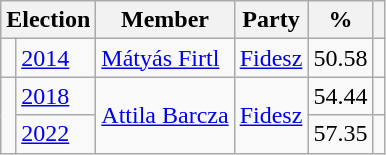<table class=wikitable>
<tr>
<th colspan=2>Election</th>
<th>Member</th>
<th>Party</th>
<th>%</th>
<th></th>
</tr>
<tr>
<td bgcolor=></td>
<td><a href='#'>2014</a></td>
<td><a href='#'>Mátyás Firtl</a></td>
<td><a href='#'>Fidesz</a></td>
<td align=right>50.58</td>
<td align=center></td>
</tr>
<tr>
<td rowspan=2 bgcolor=></td>
<td><a href='#'>2018</a></td>
<td rowspan=2><a href='#'>Attila Barcza</a></td>
<td rowspan=2><a href='#'>Fidesz</a></td>
<td align=right>54.44</td>
<td align=center></td>
</tr>
<tr>
<td><a href='#'>2022</a></td>
<td align=right>57.35</td>
<td align=center></td>
</tr>
</table>
